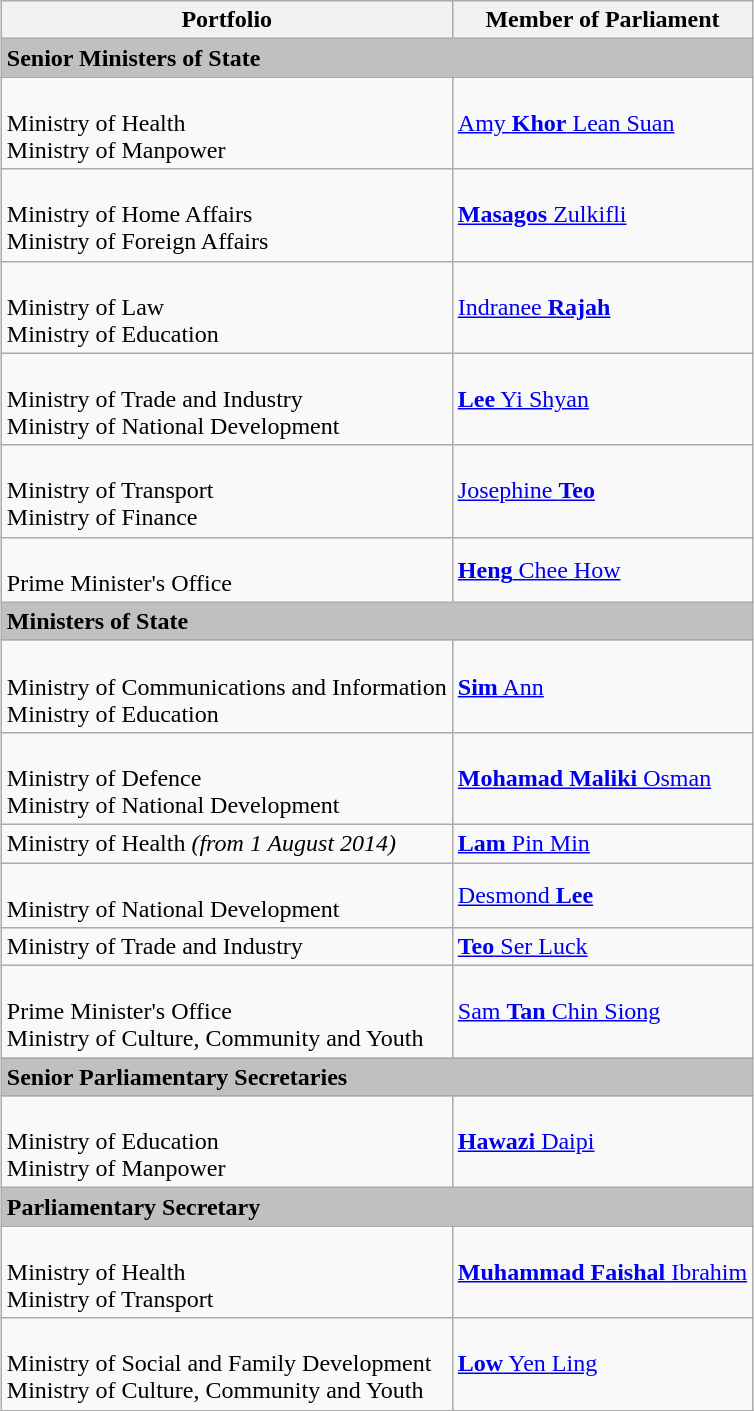<table class="wikitable" style="margin: 1em auto 1em auto">
<tr>
<th>Portfolio</th>
<th>Member of Parliament</th>
</tr>
<tr>
<td colspan="2" style="background:silver;"><strong>Senior Ministers of State</strong></td>
</tr>
<tr>
<td><br>Ministry of Health<br>
Ministry of Manpower</td>
<td><a href='#'>Amy <strong>Khor</strong> Lean Suan</a></td>
</tr>
<tr>
<td><br>Ministry of Home Affairs<br>
Ministry of Foreign Affairs</td>
<td><a href='#'><strong>Masagos</strong> Zulkifli</a></td>
</tr>
<tr>
<td><br>Ministry of Law<br>
Ministry of Education</td>
<td><a href='#'>Indranee <strong>Rajah</strong></a></td>
</tr>
<tr>
<td><br>Ministry of Trade and Industry<br>
Ministry of National Development</td>
<td><a href='#'><strong>Lee</strong> Yi Shyan</a></td>
</tr>
<tr>
<td><br>Ministry of Transport<br>
Ministry of Finance</td>
<td><a href='#'>Josephine <strong>Teo</strong></a></td>
</tr>
<tr>
<td><br>Prime Minister's Office</td>
<td><a href='#'><strong>Heng</strong> Chee How</a></td>
</tr>
<tr>
<td colspan="2" style="background:silver;"><strong>Ministers of State</strong></td>
</tr>
<tr>
<td><br>Ministry of Communications and Information<br>
Ministry of Education</td>
<td><a href='#'><strong>Sim</strong> Ann</a></td>
</tr>
<tr>
<td><br>Ministry of Defence<br>
Ministry of National Development</td>
<td><a href='#'><strong>Mohamad Maliki</strong> Osman</a></td>
</tr>
<tr>
<td>Ministry of Health <em>(from 1 August 2014)</em></td>
<td><a href='#'><strong>Lam</strong> Pin Min</a></td>
</tr>
<tr>
<td><br>Ministry of National Development</td>
<td><a href='#'>Desmond <strong>Lee</strong></a></td>
</tr>
<tr>
<td>Ministry of Trade and Industry</td>
<td><a href='#'><strong>Teo</strong> Ser Luck</a></td>
</tr>
<tr>
<td><br>Prime Minister's Office<br>
Ministry of Culture, Community and Youth</td>
<td><a href='#'>Sam <strong>Tan</strong> Chin Siong</a></td>
</tr>
<tr>
<td colspan="2" style="background:silver;"><strong>Senior Parliamentary Secretaries</strong></td>
</tr>
<tr>
<td><br>Ministry of Education<br>
Ministry of Manpower</td>
<td><a href='#'><strong>Hawazi</strong> Daipi</a></td>
</tr>
<tr>
<td colspan="2" style="background:silver;"><strong>Parliamentary Secretary</strong></td>
</tr>
<tr>
<td><br>Ministry of Health<br>
Ministry of Transport</td>
<td><a href='#'><strong>Muhammad Faishal</strong> Ibrahim</a></td>
</tr>
<tr>
<td><br>Ministry of Social and Family Development<br>
Ministry of Culture, Community and Youth</td>
<td><a href='#'><strong>Low</strong> Yen Ling</a></td>
</tr>
<tr>
</tr>
</table>
